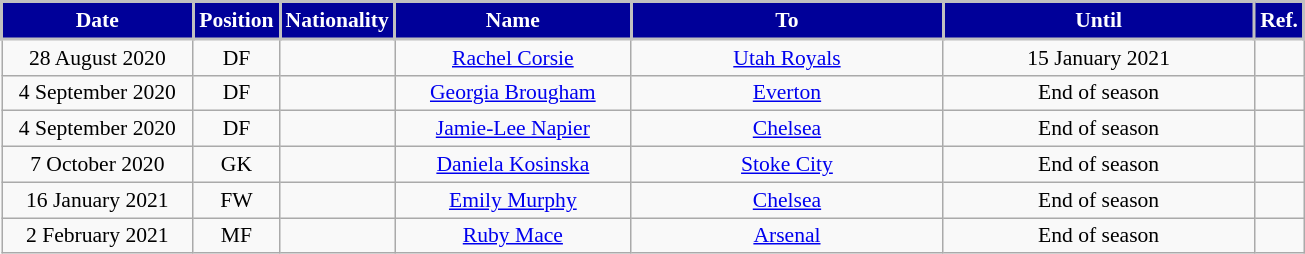<table class="wikitable" style="text-align:center; font-size:90%; ">
<tr>
<th style="background:#000099;color:white;border:2px solid #C0C0C0; width:120px;">Date</th>
<th style="background:#000099;color:white;border:2px solid #C0C0C0; width:50px;">Position</th>
<th style="background:#000099;color:white;border:2px solid #C0C0C0; width:50px;">Nationality</th>
<th style="background:#000099;color:white;border:2px solid #C0C0C0; width:150px;">Name</th>
<th style="background:#000099;color:white;border:2px solid #C0C0C0; width:200px;">To</th>
<th style="background:#000099;color:white;border:2px solid #C0C0C0; width:200px;">Until</th>
<th style="background:#000099;color:white;border:2px solid #C0C0C0; width:25px;">Ref.</th>
</tr>
<tr>
<td>28 August 2020</td>
<td>DF</td>
<td></td>
<td><a href='#'>Rachel Corsie</a></td>
<td> <a href='#'>Utah Royals</a></td>
<td>15 January 2021</td>
<td></td>
</tr>
<tr>
<td>4 September 2020</td>
<td>DF</td>
<td></td>
<td><a href='#'>Georgia Brougham</a></td>
<td> <a href='#'>Everton</a></td>
<td>End of season</td>
<td></td>
</tr>
<tr>
<td>4 September 2020</td>
<td>DF</td>
<td></td>
<td><a href='#'>Jamie-Lee Napier</a></td>
<td> <a href='#'>Chelsea</a></td>
<td>End of season</td>
<td></td>
</tr>
<tr>
<td>7 October 2020</td>
<td>GK</td>
<td></td>
<td><a href='#'>Daniela Kosinska</a></td>
<td> <a href='#'>Stoke City</a></td>
<td>End of season</td>
<td></td>
</tr>
<tr>
<td>16 January 2021</td>
<td>FW</td>
<td></td>
<td><a href='#'>Emily Murphy</a></td>
<td> <a href='#'>Chelsea</a></td>
<td>End of season</td>
<td></td>
</tr>
<tr>
<td>2 February 2021</td>
<td>MF</td>
<td></td>
<td><a href='#'>Ruby Mace</a></td>
<td> <a href='#'>Arsenal</a></td>
<td>End of season</td>
<td></td>
</tr>
</table>
